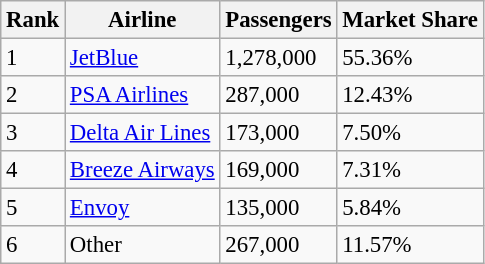<table class="wikitable sortable" style="font-size: 95%">
<tr>
<th>Rank</th>
<th>Airline</th>
<th>Passengers</th>
<th>Market Share</th>
</tr>
<tr>
<td>1</td>
<td><a href='#'>JetBlue</a></td>
<td>1,278,000</td>
<td>55.36%</td>
</tr>
<tr>
<td>2</td>
<td><a href='#'>PSA Airlines</a></td>
<td>287,000</td>
<td>12.43%</td>
</tr>
<tr>
<td>3</td>
<td><a href='#'>Delta Air Lines</a></td>
<td>173,000</td>
<td>7.50%</td>
</tr>
<tr>
<td>4</td>
<td><a href='#'>Breeze Airways</a></td>
<td>169,000</td>
<td>7.31%</td>
</tr>
<tr>
<td>5</td>
<td><a href='#'>Envoy</a></td>
<td>135,000</td>
<td>5.84%</td>
</tr>
<tr>
<td>6</td>
<td>Other</td>
<td>267,000</td>
<td>11.57%</td>
</tr>
</table>
